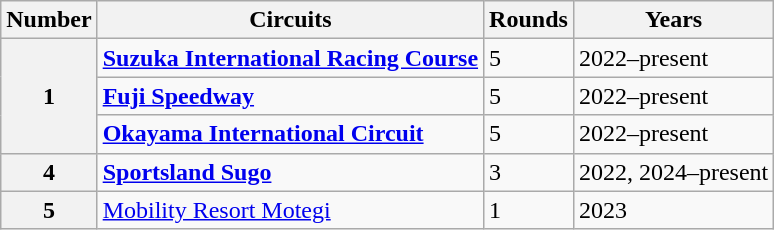<table class="wikitable" style="text-align=center">
<tr>
<th>Number</th>
<th>Circuits</th>
<th>Rounds</th>
<th>Years</th>
</tr>
<tr>
<th rowspan=3>1</th>
<td> <strong><a href='#'>Suzuka International Racing Course</a></strong></td>
<td>5</td>
<td>2022–present</td>
</tr>
<tr>
<td> <strong><a href='#'>Fuji Speedway</a></strong></td>
<td>5</td>
<td>2022–present</td>
</tr>
<tr>
<td> <strong><a href='#'>Okayama International Circuit</a></strong></td>
<td>5</td>
<td>2022–present</td>
</tr>
<tr>
<th>4</th>
<td> <strong><a href='#'>Sportsland Sugo</a></strong></td>
<td>3</td>
<td>2022, 2024–present</td>
</tr>
<tr>
<th>5</th>
<td> <a href='#'>Mobility Resort Motegi</a></td>
<td>1</td>
<td>2023</td>
</tr>
</table>
